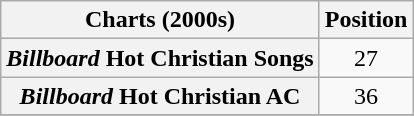<table class="wikitable sortable plainrowheaders">
<tr>
<th scope="col">Charts (2000s)</th>
<th scope="col">Position</th>
</tr>
<tr>
<th scope="row"><em>Billboard</em> Hot Christian Songs</th>
<td align="center">27</td>
</tr>
<tr>
<th scope="row"><em>Billboard</em> Hot Christian AC</th>
<td align="center">36</td>
</tr>
<tr>
</tr>
</table>
